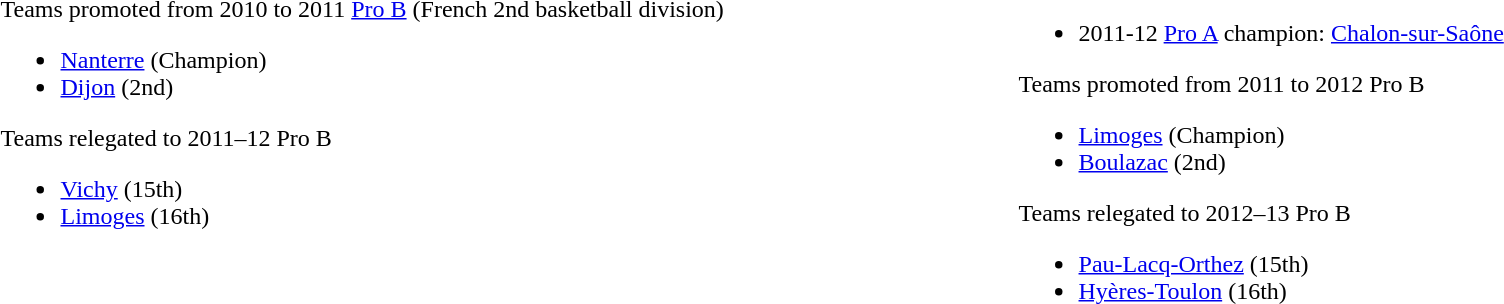<table style="border:0;width:90%;">
<tr style="vertical-align:top;">
<td><br>Teams promoted from 2010 to 2011 <a href='#'>Pro B</a> (French 2nd basketball division)<ul><li><a href='#'>Nanterre</a> (Champion)</li><li><a href='#'>Dijon</a> (2nd)</li></ul>Teams relegated to 2011–12 Pro B<ul><li><a href='#'>Vichy</a> (15th)</li><li><a href='#'>Limoges</a> (16th)</li></ul></td>
<td><br><ul><li>2011-12 <a href='#'>Pro A</a> champion: <a href='#'>Chalon-sur-Saône</a></li></ul>Teams promoted from 2011 to 2012 Pro B<ul><li><a href='#'>Limoges</a> (Champion)</li><li><a href='#'>Boulazac</a> (2nd)</li></ul>Teams relegated to 2012–13 Pro B<ul><li><a href='#'>Pau-Lacq-Orthez</a> (15th)</li><li><a href='#'>Hyères-Toulon</a> (16th)</li></ul></td>
</tr>
</table>
